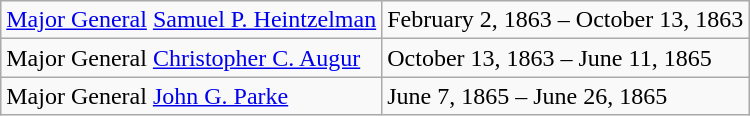<table class="wikitable">
<tr>
<td><a href='#'>Major General</a> <a href='#'>Samuel P. Heintzelman</a></td>
<td>February 2, 1863 – October 13, 1863 </td>
</tr>
<tr>
<td>Major General <a href='#'>Christopher C. Augur</a></td>
<td>October 13, 1863 – June 11, 1865 </td>
</tr>
<tr>
<td>Major General <a href='#'>John G. Parke</a></td>
<td>June 7, 1865 – June 26, 1865 </td>
</tr>
</table>
